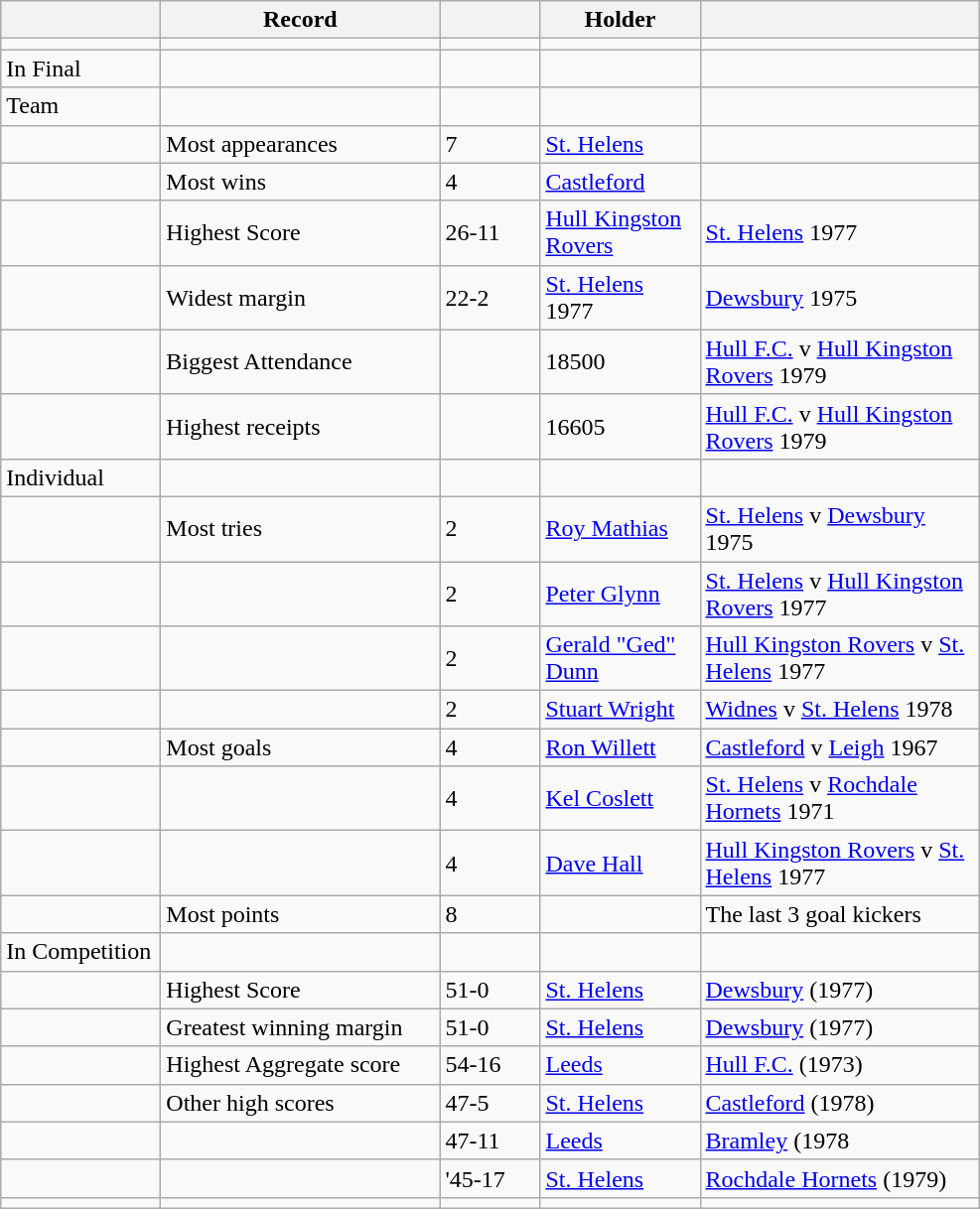<table class="wikitable" style="text-align: left;">
<tr>
<th width=100 abbr="sub"></th>
<th width=180 abbr="Rec">Record</th>
<th width=60 abbr="winners"></th>
<th width=100 abbr="holder">Holder</th>
<th width=180 abbr="v"></th>
</tr>
<tr>
<td></td>
<td></td>
<td></td>
<td></td>
<td></td>
</tr>
<tr>
<td>In Final</td>
<td></td>
<td></td>
<td></td>
<td></td>
</tr>
<tr>
<td>Team</td>
<td></td>
<td></td>
<td></td>
<td></td>
</tr>
<tr>
<td></td>
<td>Most appearances</td>
<td>7</td>
<td><a href='#'>St. Helens</a></td>
<td></td>
</tr>
<tr>
<td></td>
<td>Most wins</td>
<td>4</td>
<td><a href='#'>Castleford</a></td>
<td></td>
</tr>
<tr>
<td></td>
<td>Highest Score</td>
<td>26-11</td>
<td><a href='#'>Hull Kingston Rovers</a></td>
<td><a href='#'>St. Helens</a> 1977</td>
</tr>
<tr>
<td></td>
<td>Widest margin</td>
<td>22-2</td>
<td><a href='#'>St. Helens</a> 1977</td>
<td><a href='#'>Dewsbury</a> 1975</td>
</tr>
<tr>
<td></td>
<td>Biggest Attendance</td>
<td></td>
<td>18500</td>
<td><a href='#'>Hull F.C.</a> v <a href='#'>Hull Kingston Rovers</a> 1979</td>
</tr>
<tr>
<td></td>
<td>Highest receipts</td>
<td></td>
<td>16605</td>
<td><a href='#'>Hull F.C.</a> v <a href='#'>Hull Kingston Rovers</a> 1979</td>
</tr>
<tr>
<td>Individual</td>
<td></td>
<td></td>
<td></td>
<td></td>
</tr>
<tr>
<td></td>
<td>Most tries</td>
<td>2</td>
<td><a href='#'>Roy Mathias</a></td>
<td><a href='#'>St. Helens</a> v <a href='#'>Dewsbury</a> 1975</td>
</tr>
<tr>
<td></td>
<td></td>
<td>2</td>
<td><a href='#'>Peter Glynn</a></td>
<td><a href='#'>St. Helens</a> v <a href='#'>Hull Kingston Rovers</a> 1977</td>
</tr>
<tr>
<td></td>
<td></td>
<td>2</td>
<td><a href='#'>Gerald "Ged" Dunn</a></td>
<td><a href='#'>Hull Kingston Rovers</a> v <a href='#'>St. Helens</a> 1977</td>
</tr>
<tr>
<td></td>
<td></td>
<td>2</td>
<td><a href='#'>Stuart Wright</a></td>
<td><a href='#'>Widnes</a> v <a href='#'>St. Helens</a> 1978</td>
</tr>
<tr>
<td></td>
<td>Most goals</td>
<td>4</td>
<td><a href='#'>Ron Willett</a></td>
<td><a href='#'>Castleford</a> v <a href='#'>Leigh</a> 1967</td>
</tr>
<tr>
<td></td>
<td></td>
<td>4</td>
<td><a href='#'>Kel Coslett</a></td>
<td><a href='#'>St. Helens</a> v <a href='#'>Rochdale Hornets</a> 1971</td>
</tr>
<tr>
<td></td>
<td></td>
<td>4</td>
<td><a href='#'>Dave Hall</a></td>
<td><a href='#'>Hull Kingston Rovers</a> v <a href='#'>St. Helens</a> 1977</td>
</tr>
<tr>
<td></td>
<td>Most points</td>
<td>8</td>
<td></td>
<td>The  last 3 goal kickers</td>
</tr>
<tr>
<td>In Competition</td>
<td></td>
<td></td>
<td></td>
<td></td>
</tr>
<tr>
<td></td>
<td>Highest Score</td>
<td>51-0</td>
<td><a href='#'>St. Helens</a></td>
<td><a href='#'>Dewsbury</a> (1977)</td>
</tr>
<tr>
<td></td>
<td>Greatest winning margin</td>
<td>51-0</td>
<td><a href='#'>St. Helens</a></td>
<td><a href='#'>Dewsbury</a> (1977)</td>
</tr>
<tr>
<td></td>
<td>Highest Aggregate score</td>
<td>54-16</td>
<td><a href='#'>Leeds</a></td>
<td><a href='#'>Hull F.C.</a> (1973)</td>
</tr>
<tr>
<td></td>
<td>Other high scores</td>
<td>47-5</td>
<td><a href='#'>St. Helens</a></td>
<td><a href='#'>Castleford</a> (1978)</td>
</tr>
<tr>
<td></td>
<td></td>
<td>47-11</td>
<td><a href='#'>Leeds</a></td>
<td><a href='#'>Bramley</a> (1978</td>
</tr>
<tr>
<td></td>
<td></td>
<td>'45-17</td>
<td><a href='#'>St. Helens</a></td>
<td><a href='#'>Rochdale Hornets</a> (1979)</td>
</tr>
<tr>
<td></td>
<td></td>
<td></td>
<td></td>
<td></td>
</tr>
</table>
